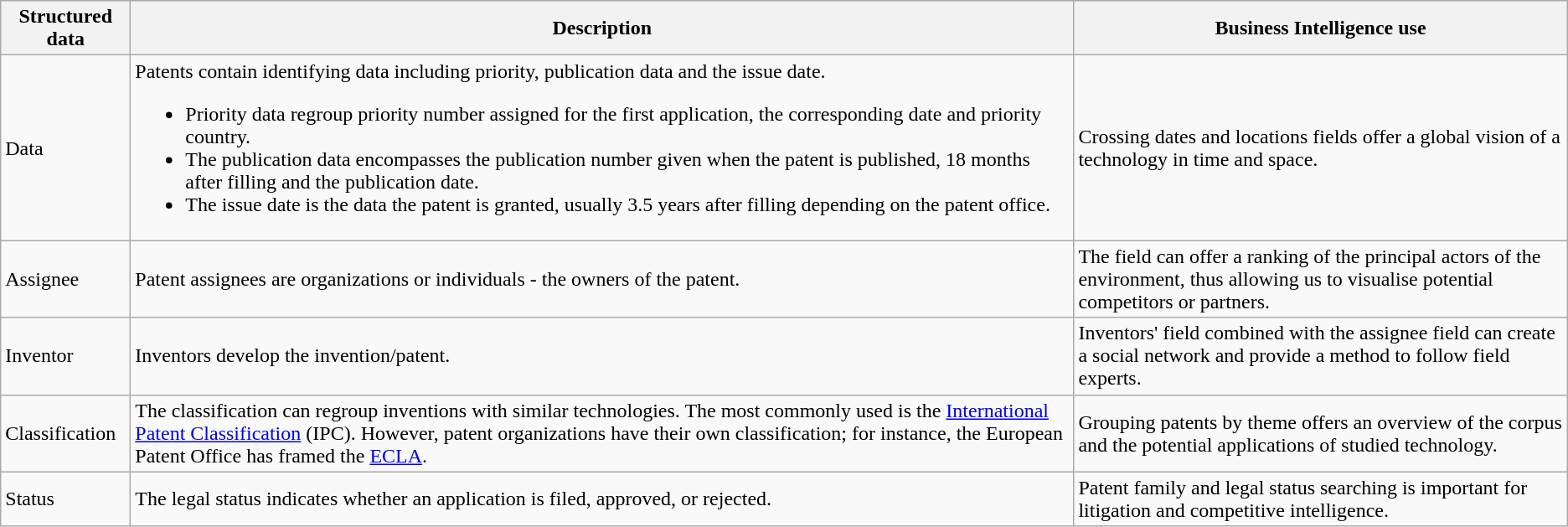<table class="wikitable">
<tr>
<th>Structured data</th>
<th>Description</th>
<th>Business Intelligence use</th>
</tr>
<tr>
<td>Data</td>
<td>Patents contain identifying data including priority, publication data and the issue date.<br><ul><li>Priority data regroup priority number assigned for the first application, the corresponding date and priority country.</li><li>The publication data encompasses the publication number given when the patent is published, 18 months after filling and the publication date.</li><li>The issue date is the data the patent is granted, usually 3.5 years after filling depending on the patent office.</li></ul></td>
<td>Crossing dates and locations fields offer a global vision of a technology in time and space.</td>
</tr>
<tr>
<td>Assignee</td>
<td>Patent assignees are organizations or individuals - the owners of the patent.</td>
<td>The field can offer a ranking of the principal actors of the environment, thus allowing us to visualise potential competitors or partners.</td>
</tr>
<tr>
<td>Inventor</td>
<td>Inventors develop the invention/patent.</td>
<td>Inventors' field combined with the assignee field can create a social network and provide a method to follow field experts.</td>
</tr>
<tr>
<td>Classification</td>
<td>The classification can regroup inventions with similar technologies. The most commonly used is the <a href='#'>International Patent Classification</a> (IPC). However, patent organizations have their own classification; for instance, the European Patent Office has framed the <a href='#'>ECLA</a>.</td>
<td>Grouping patents by theme offers an overview of the corpus and the potential applications of studied technology.</td>
</tr>
<tr>
<td>Status</td>
<td>The legal status indicates whether an application is filed, approved, or rejected.</td>
<td>Patent family and legal status searching is important for litigation and competitive intelligence.</td>
</tr>
</table>
